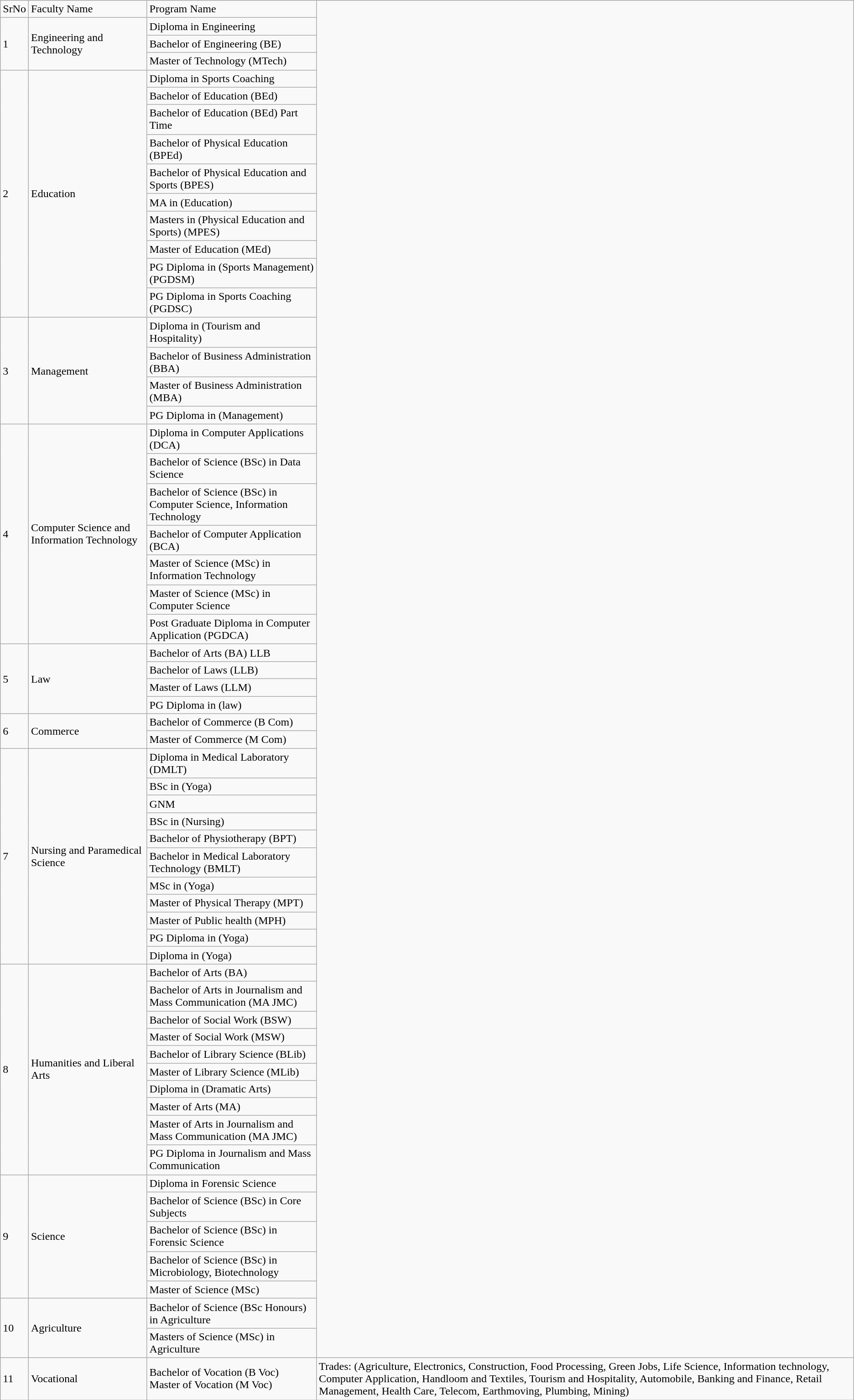<table class="wikitable">
<tr>
<td>SrNo</td>
<td>Faculty Name</td>
<td>Program Name</td>
</tr>
<tr>
<td colspan="1" rowspan="3">1</td>
<td colspan="1" rowspan="3">Engineering and Technology</td>
<td>Diploma in Engineering</td>
</tr>
<tr>
<td>Bachelor of Engineering (BE)</td>
</tr>
<tr>
<td>Master of Technology (MTech)</td>
</tr>
<tr>
<td colspan="1" rowspan="10">2</td>
<td colspan="1" rowspan="10">Education</td>
<td>Diploma in Sports Coaching</td>
</tr>
<tr>
<td>Bachelor of Education (BEd)</td>
</tr>
<tr>
<td>Bachelor of Education (BEd) Part Time</td>
</tr>
<tr>
<td>Bachelor of Physical Education (BPEd)</td>
</tr>
<tr>
<td>Bachelor of Physical Education and Sports (BPES)</td>
</tr>
<tr>
<td>MA in (Education)</td>
</tr>
<tr>
<td>Masters in (Physical Education and Sports) (MPES)</td>
</tr>
<tr>
<td>Master of Education (MEd)</td>
</tr>
<tr>
<td>PG Diploma in (Sports Management) (PGDSM)</td>
</tr>
<tr>
<td>PG Diploma in Sports Coaching (PGDSC)</td>
</tr>
<tr>
<td colspan="1" rowspan="4">3</td>
<td colspan="1" rowspan="4">Management</td>
<td>Diploma in (Tourism and Hospitality)</td>
</tr>
<tr>
<td>Bachelor of Business Administration (BBA)</td>
</tr>
<tr>
<td>Master of Business Administration (MBA)</td>
</tr>
<tr>
<td>PG Diploma in (Management)</td>
</tr>
<tr>
<td colspan="1" rowspan="7">4</td>
<td colspan="1" rowspan="7">Computer Science and Information Technology</td>
<td>Diploma in Computer Applications (DCA)</td>
</tr>
<tr>
<td>Bachelor of Science (BSc) in Data Science</td>
</tr>
<tr>
<td>Bachelor of Science (BSc) in Computer Science, Information Technology</td>
</tr>
<tr>
<td>Bachelor of Computer Application (BCA)</td>
</tr>
<tr>
<td>Master of Science (MSc) in Information Technology</td>
</tr>
<tr>
<td>Master of Science (MSc) in Computer Science</td>
</tr>
<tr>
<td>Post Graduate Diploma in Computer Application (PGDCA)</td>
</tr>
<tr>
<td colspan="1" rowspan="4">5</td>
<td colspan="1" rowspan="4">Law</td>
<td>Bachelor of Arts (BA) LLB</td>
</tr>
<tr>
<td>Bachelor of Laws (LLB)</td>
</tr>
<tr>
<td>Master of Laws (LLM)</td>
</tr>
<tr>
<td>PG Diploma in (law)</td>
</tr>
<tr>
<td colspan="1" rowspan="2">6</td>
<td colspan="1" rowspan="2">Commerce</td>
<td>Bachelor of Commerce (B Com)</td>
</tr>
<tr>
<td>Master of Commerce (M Com)</td>
</tr>
<tr>
<td colspan="1" rowspan="11">7</td>
<td colspan="1" rowspan="11">Nursing and Paramedical Science</td>
<td>Diploma in Medical Laboratory (DMLT)</td>
</tr>
<tr>
<td>BSc in (Yoga)</td>
</tr>
<tr>
<td>GNM</td>
</tr>
<tr>
<td>BSc in (Nursing)</td>
</tr>
<tr>
<td>Bachelor of Physiotherapy (BPT)</td>
</tr>
<tr>
<td>Bachelor in Medical Laboratory Technology (BMLT)</td>
</tr>
<tr>
<td>MSc in (Yoga)</td>
</tr>
<tr>
<td>Master of Physical Therapy (MPT)</td>
</tr>
<tr>
<td>Master of Public health (MPH)</td>
</tr>
<tr>
<td>PG Diploma in (Yoga)</td>
</tr>
<tr>
<td>Diploma in (Yoga)</td>
</tr>
<tr>
<td colspan="1" rowspan="10">8</td>
<td colspan="1" rowspan="10">Humanities and Liberal Arts</td>
<td>Bachelor of Arts (BA)</td>
</tr>
<tr>
<td>Bachelor of Arts in Journalism and Mass Communication (MA JMC)</td>
</tr>
<tr>
<td>Bachelor of Social Work (BSW)</td>
</tr>
<tr>
<td>Master of Social Work (MSW)</td>
</tr>
<tr>
<td>Bachelor of Library Science (BLib)</td>
</tr>
<tr>
<td>Master of Library Science (MLib)</td>
</tr>
<tr>
<td>Diploma in (Dramatic Arts)</td>
</tr>
<tr>
<td>Master of Arts (MA)</td>
</tr>
<tr>
<td>Master of Arts in Journalism and Mass Communication (MA JMC)</td>
</tr>
<tr>
<td>PG Diploma in Journalism and Mass Communication</td>
</tr>
<tr>
<td colspan="1" rowspan="5">9</td>
<td colspan="1" rowspan="5">Science</td>
<td>Diploma in Forensic Science</td>
</tr>
<tr>
<td>Bachelor of Science (BSc) in Core Subjects</td>
</tr>
<tr>
<td>Bachelor of Science (BSc) in Forensic Science</td>
</tr>
<tr>
<td>Bachelor of Science (BSc) in Microbiology, Biotechnology</td>
</tr>
<tr>
<td>Master of Science (MSc)</td>
</tr>
<tr>
<td colspan="1" rowspan="2">10</td>
<td colspan="1" rowspan="2">Agriculture</td>
<td>Bachelor of Science (BSc Honours) in Agriculture</td>
</tr>
<tr>
<td>Masters of Science (MSc) in Agriculture</td>
</tr>
<tr>
<td>11</td>
<td>Vocational</td>
<td>Bachelor of Vocation (B Voc)<br>Master of Vocation (M Voc)</td>
<td>Trades: (Agriculture, Electronics, Construction, Food Processing, Green Jobs, Life Science, Information technology, Computer Application, Handloom and Textiles, Tourism and Hospitality, Automobile, Banking and Finance, Retail Management, Health Care, Telecom, Earthmoving, Plumbing, Mining)</td>
</tr>
</table>
